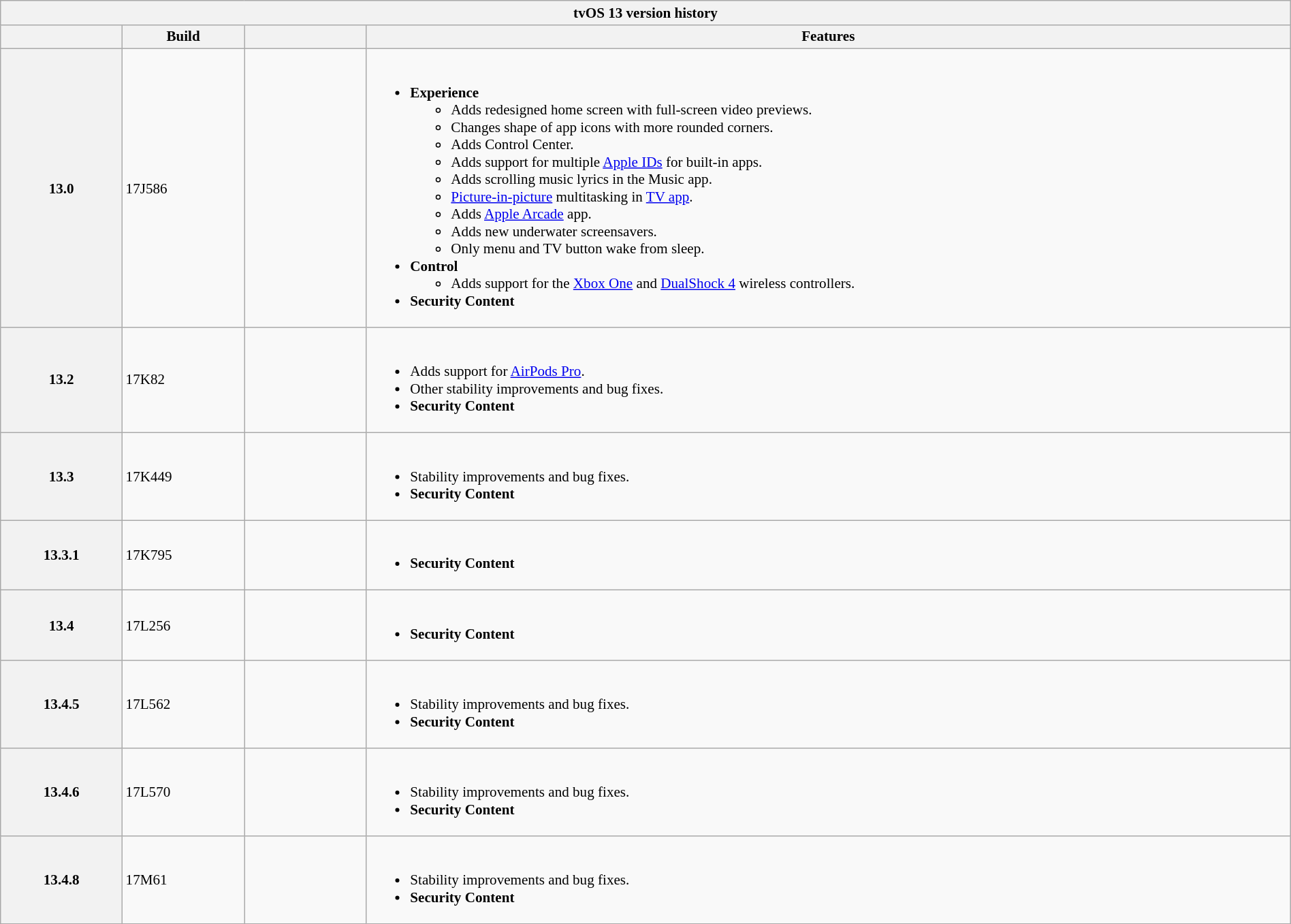<table class="wikitable mw-collapsible mw-collapsed" style="width:100%; font-size:88%;">
<tr>
<th colspan="4">tvOS 13 version history</th>
</tr>
<tr>
<th style="width:8em;"></th>
<th style="width:8em;">Build</th>
<th style="width:8em;"></th>
<th>Features</th>
</tr>
<tr>
<th>13.0</th>
<td>17J586</td>
<td></td>
<td><br><ul><li><strong>Experience</strong><ul><li>Adds redesigned home screen with full-screen video previews.</li><li>Changes shape of app icons with more rounded corners.</li><li>Adds Control Center.</li><li>Adds support for multiple <a href='#'>Apple IDs</a> for built-in apps.</li><li>Adds scrolling music lyrics in the Music app.</li><li><a href='#'>Picture-in-picture</a> multitasking in <a href='#'>TV app</a>.</li><li>Adds <a href='#'>Apple Arcade</a> app.</li><li>Adds new underwater screensavers.</li><li>Only menu and TV button wake from sleep.</li></ul></li><li><strong>Control</strong><ul><li>Adds support for the <a href='#'>Xbox One</a> and <a href='#'>DualShock 4</a> wireless controllers.</li></ul></li><li><strong>Security Content</strong></li></ul></td>
</tr>
<tr>
<th>13.2</th>
<td>17K82</td>
<td></td>
<td><br><ul><li>Adds support for <a href='#'>AirPods Pro</a>.</li><li>Other stability improvements and bug fixes.</li><li><strong>Security Content</strong></li></ul></td>
</tr>
<tr>
<th>13.3</th>
<td>17K449</td>
<td></td>
<td><br><ul><li>Stability improvements and bug fixes.</li><li><strong>Security Content</strong></li></ul></td>
</tr>
<tr>
<th>13.3.1</th>
<td>17K795</td>
<td></td>
<td><br><ul><li><strong>Security Content</strong></li></ul></td>
</tr>
<tr>
<th>13.4</th>
<td>17L256</td>
<td></td>
<td><br><ul><li><strong>Security Content</strong></li></ul></td>
</tr>
<tr>
<th>13.4.5</th>
<td>17L562</td>
<td></td>
<td><br><ul><li>Stability improvements and bug fixes.</li><li><strong>Security Content</strong></li></ul></td>
</tr>
<tr>
<th>13.4.6</th>
<td>17L570</td>
<td></td>
<td><br><ul><li>Stability improvements and bug fixes.</li><li><strong>Security Content</strong></li></ul></td>
</tr>
<tr>
<th>13.4.8</th>
<td>17M61</td>
<td></td>
<td><br><ul><li>Stability improvements and bug fixes.</li><li><strong>Security Content</strong></li></ul></td>
</tr>
</table>
